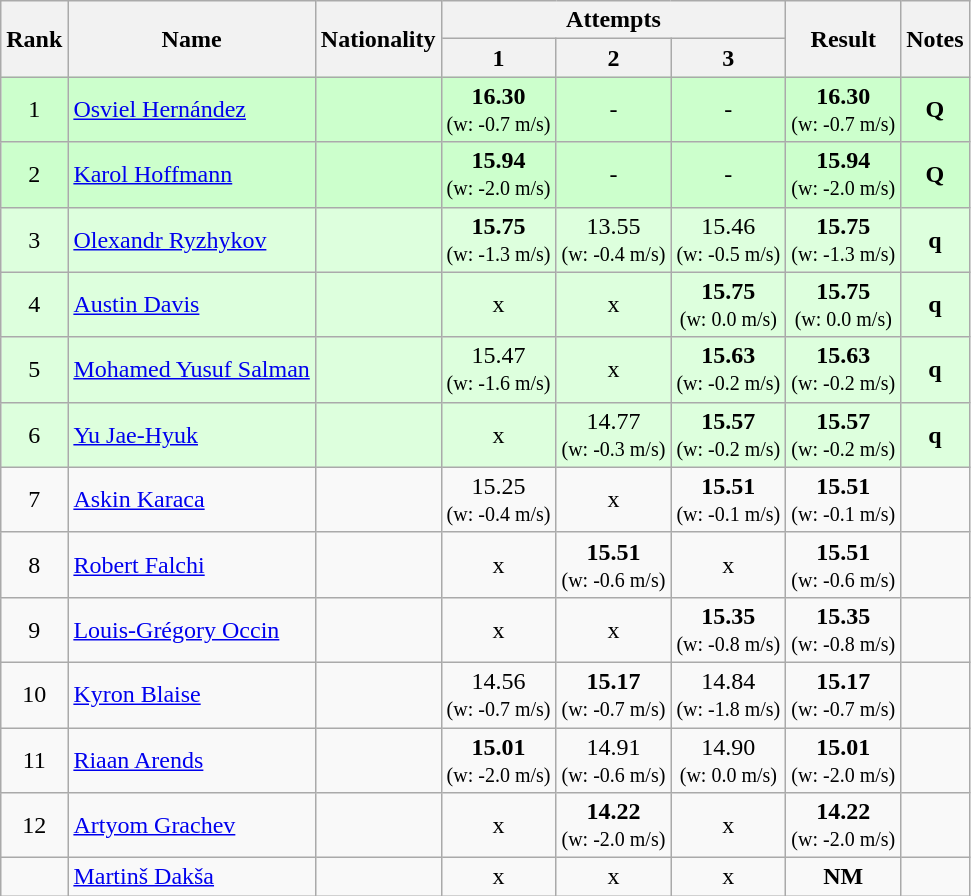<table class="wikitable sortable" style="text-align:center">
<tr>
<th rowspan=2>Rank</th>
<th rowspan=2>Name</th>
<th rowspan=2>Nationality</th>
<th colspan=3>Attempts</th>
<th rowspan=2>Result</th>
<th rowspan=2>Notes</th>
</tr>
<tr>
<th>1</th>
<th>2</th>
<th>3</th>
</tr>
<tr bgcolor=ccffcc>
<td>1</td>
<td align=left><a href='#'>Osviel Hernández</a></td>
<td align=left></td>
<td><strong>16.30</strong><br><small>(w: -0.7 m/s)</small></td>
<td>-</td>
<td>-</td>
<td><strong>16.30</strong> <br><small>(w: -0.7 m/s)</small></td>
<td><strong>Q</strong></td>
</tr>
<tr bgcolor=ccffcc>
<td>2</td>
<td align=left><a href='#'>Karol Hoffmann</a></td>
<td align=left></td>
<td><strong>15.94</strong><br><small>(w: -2.0 m/s)</small></td>
<td>-</td>
<td>-</td>
<td><strong>15.94</strong> <br><small>(w: -2.0 m/s)</small></td>
<td><strong>Q</strong></td>
</tr>
<tr bgcolor=ddffdd>
<td>3</td>
<td align=left><a href='#'>Olexandr Ryzhykov</a></td>
<td align=left></td>
<td><strong>15.75</strong><br><small>(w: -1.3 m/s)</small></td>
<td>13.55<br><small>(w: -0.4 m/s)</small></td>
<td>15.46<br><small>(w: -0.5 m/s)</small></td>
<td><strong>15.75</strong> <br><small>(w: -1.3 m/s)</small></td>
<td><strong>q</strong></td>
</tr>
<tr bgcolor=ddffdd>
<td>4</td>
<td align=left><a href='#'>Austin Davis</a></td>
<td align=left></td>
<td>x</td>
<td>x</td>
<td><strong>15.75</strong><br><small>(w: 0.0 m/s)</small></td>
<td><strong>15.75</strong> <br><small>(w: 0.0 m/s)</small></td>
<td><strong>q</strong></td>
</tr>
<tr bgcolor=ddffdd>
<td>5</td>
<td align=left><a href='#'>Mohamed Yusuf Salman</a></td>
<td align=left></td>
<td>15.47<br><small>(w: -1.6 m/s)</small></td>
<td>x</td>
<td><strong>15.63</strong><br><small>(w: -0.2 m/s)</small></td>
<td><strong>15.63</strong> <br><small>(w: -0.2 m/s)</small></td>
<td><strong>q</strong></td>
</tr>
<tr bgcolor=ddffdd>
<td>6</td>
<td align=left><a href='#'>Yu Jae-Hyuk</a></td>
<td align=left></td>
<td>x</td>
<td>14.77<br><small>(w: -0.3 m/s)</small></td>
<td><strong>15.57</strong><br><small>(w: -0.2 m/s)</small></td>
<td><strong>15.57</strong> <br><small>(w: -0.2 m/s)</small></td>
<td><strong>q</strong></td>
</tr>
<tr>
<td>7</td>
<td align=left><a href='#'>Askin Karaca</a></td>
<td align=left></td>
<td>15.25<br><small>(w: -0.4 m/s)</small></td>
<td>x</td>
<td><strong>15.51</strong><br><small>(w: -0.1 m/s)</small></td>
<td><strong>15.51</strong> <br><small>(w: -0.1 m/s)</small></td>
<td></td>
</tr>
<tr>
<td>8</td>
<td align=left><a href='#'>Robert Falchi</a></td>
<td align=left></td>
<td>x</td>
<td><strong>15.51</strong><br><small>(w: -0.6 m/s)</small></td>
<td>x</td>
<td><strong>15.51</strong> <br><small>(w: -0.6 m/s)</small></td>
<td></td>
</tr>
<tr>
<td>9</td>
<td align=left><a href='#'>Louis-Grégory Occin</a></td>
<td align=left></td>
<td>x</td>
<td>x</td>
<td><strong>15.35</strong><br><small>(w: -0.8 m/s)</small></td>
<td><strong>15.35</strong> <br><small>(w: -0.8 m/s)</small></td>
<td></td>
</tr>
<tr>
<td>10</td>
<td align=left><a href='#'>Kyron Blaise</a></td>
<td align=left></td>
<td>14.56<br><small>(w: -0.7 m/s)</small></td>
<td><strong>15.17</strong><br><small>(w: -0.7 m/s)</small></td>
<td>14.84<br><small>(w: -1.8 m/s)</small></td>
<td><strong>15.17</strong> <br><small>(w: -0.7 m/s)</small></td>
<td></td>
</tr>
<tr>
<td>11</td>
<td align=left><a href='#'>Riaan Arends</a></td>
<td align=left></td>
<td><strong>15.01</strong><br><small>(w: -2.0 m/s)</small></td>
<td>14.91<br><small>(w: -0.6 m/s)</small></td>
<td>14.90<br><small>(w: 0.0 m/s)</small></td>
<td><strong>15.01</strong> <br><small>(w: -2.0 m/s)</small></td>
<td></td>
</tr>
<tr>
<td>12</td>
<td align=left><a href='#'>Artyom Grachev</a></td>
<td align=left></td>
<td>x</td>
<td><strong>14.22</strong><br><small>(w: -2.0 m/s)</small></td>
<td>x</td>
<td><strong>14.22</strong> <br><small>(w: -2.0 m/s)</small></td>
<td></td>
</tr>
<tr>
<td></td>
<td align=left><a href='#'>Martinš Dakša</a></td>
<td align=left></td>
<td>x</td>
<td>x</td>
<td>x</td>
<td><strong>NM</strong></td>
<td></td>
</tr>
</table>
